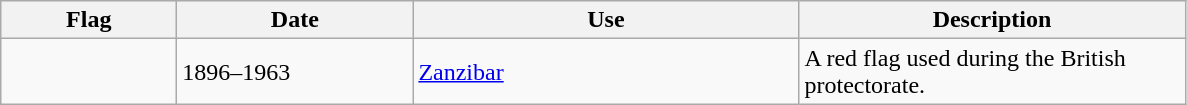<table class="wikitable">
<tr style="background:#efefef;">
<th style="width:110px;">Flag</th>
<th style="width:150px;">Date</th>
<th style="width:250px;">Use</th>
<th style="width:250px;">Description</th>
</tr>
<tr>
<td></td>
<td>1896–1963</td>
<td><a href='#'>Zanzibar</a></td>
<td>A red flag used during the British protectorate.</td>
</tr>
</table>
